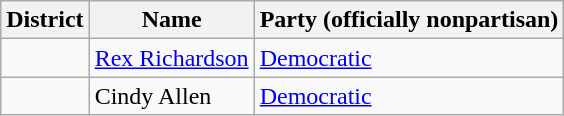<table class="wikitable">
<tr>
<th>District</th>
<th>Name</th>
<th>Party (officially nonpartisan)</th>
</tr>
<tr>
<td></td>
<td><a href='#'>Rex Richardson</a></td>
<td><a href='#'>Democratic</a></td>
</tr>
<tr>
<td></td>
<td>Cindy Allen</td>
<td><a href='#'>Democratic</a></td>
</tr>
</table>
